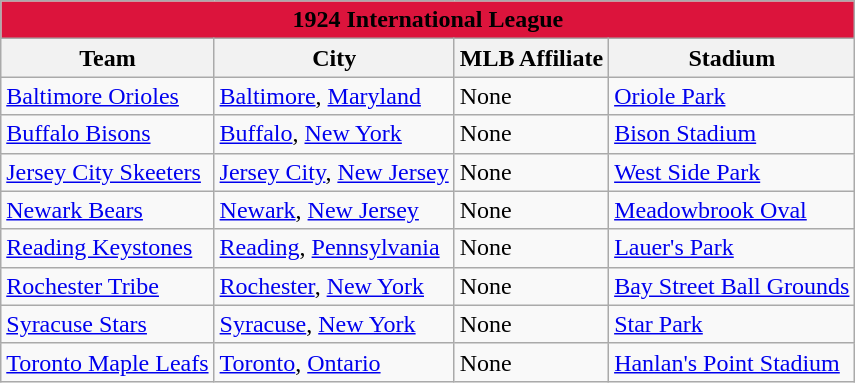<table class="wikitable" style="width:auto">
<tr>
<td bgcolor="#DC143C" align="center" colspan="7"><strong><span>1924 International League</span></strong></td>
</tr>
<tr>
<th>Team</th>
<th>City</th>
<th>MLB Affiliate</th>
<th>Stadium</th>
</tr>
<tr>
<td><a href='#'>Baltimore Orioles</a></td>
<td><a href='#'>Baltimore</a>, <a href='#'>Maryland</a></td>
<td>None</td>
<td><a href='#'>Oriole Park</a></td>
</tr>
<tr>
<td><a href='#'>Buffalo Bisons</a></td>
<td><a href='#'>Buffalo</a>, <a href='#'>New York</a></td>
<td>None</td>
<td><a href='#'>Bison Stadium</a></td>
</tr>
<tr>
<td><a href='#'>Jersey City Skeeters</a></td>
<td><a href='#'>Jersey City</a>, <a href='#'>New Jersey</a></td>
<td>None</td>
<td><a href='#'>West Side Park</a></td>
</tr>
<tr>
<td><a href='#'>Newark Bears</a></td>
<td><a href='#'>Newark</a>, <a href='#'>New Jersey</a></td>
<td>None</td>
<td><a href='#'>Meadowbrook Oval</a></td>
</tr>
<tr>
<td><a href='#'>Reading Keystones</a></td>
<td><a href='#'>Reading</a>, <a href='#'>Pennsylvania</a></td>
<td>None</td>
<td><a href='#'>Lauer's Park</a></td>
</tr>
<tr>
<td><a href='#'>Rochester Tribe</a></td>
<td><a href='#'>Rochester</a>, <a href='#'>New York</a></td>
<td>None</td>
<td><a href='#'>Bay Street Ball Grounds</a></td>
</tr>
<tr>
<td><a href='#'>Syracuse Stars</a></td>
<td><a href='#'>Syracuse</a>, <a href='#'>New York</a></td>
<td>None</td>
<td><a href='#'>Star Park</a></td>
</tr>
<tr>
<td><a href='#'>Toronto Maple Leafs</a></td>
<td><a href='#'>Toronto</a>, <a href='#'>Ontario</a></td>
<td>None</td>
<td><a href='#'>Hanlan's Point Stadium</a></td>
</tr>
</table>
